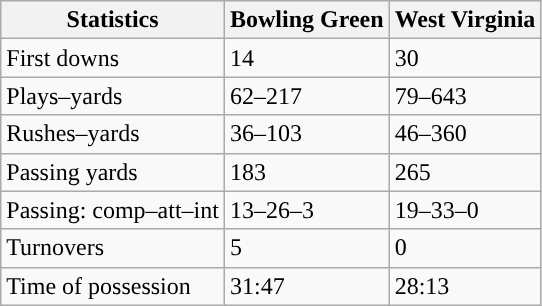<table class="wikitable" style="float:left">
<tr>
<th>Statistics</th>
<th>Bowling Green</th>
<th>West Virginia</th>
</tr>
<tr>
<td>First downs</td>
<td>14</td>
<td>30</td>
</tr>
<tr>
<td>Plays–yards</td>
<td>62–217</td>
<td>79–643</td>
</tr>
<tr>
<td>Rushes–yards</td>
<td>36–103</td>
<td>46–360</td>
</tr>
<tr>
<td>Passing yards</td>
<td>183</td>
<td>265</td>
</tr>
<tr>
<td>Passing: comp–att–int</td>
<td>13–26–3</td>
<td>19–33–0</td>
</tr>
<tr>
<td>Turnovers</td>
<td>5</td>
<td>0</td>
</tr>
<tr>
<td>Time of possession</td>
<td>31:47</td>
<td>28:13</td>
</tr>
</table>
